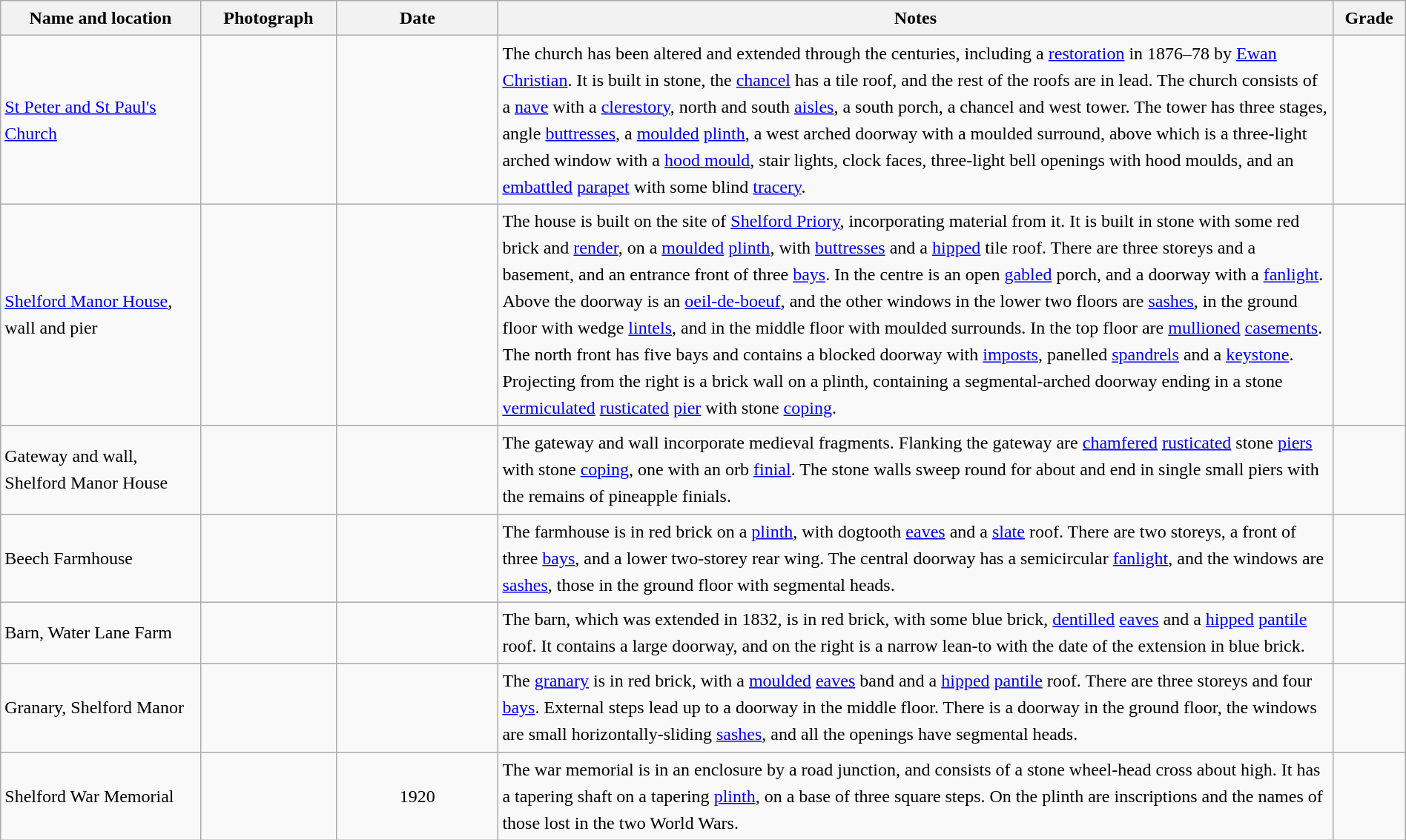<table class="wikitable sortable plainrowheaders" style="width:100%; border:0px; text-align:left; line-height:150%">
<tr>
<th scope="col"  style="width:150px">Name and location</th>
<th scope="col"  style="width:100px" class="unsortable">Photograph</th>
<th scope="col"  style="width:120px">Date</th>
<th scope="col"  style="width:650px" class="unsortable">Notes</th>
<th scope="col"  style="width:50px">Grade</th>
</tr>
<tr>
<td><a href='#'>St Peter and St Paul's Church</a><br><small></small></td>
<td></td>
<td align="center"></td>
<td>The church has been altered and extended through the centuries, including a <a href='#'>restoration</a> in 1876–78 by <a href='#'>Ewan Christian</a>.  It is built in stone, the <a href='#'>chancel</a> has a tile roof, and the rest of the roofs are in lead.  The church consists of a <a href='#'>nave</a> with a <a href='#'>clerestory</a>, north and south <a href='#'>aisles</a>, a south porch, a chancel and west tower.  The tower has three stages, angle <a href='#'>buttresses</a>, a <a href='#'>moulded</a> <a href='#'>plinth</a>, a west arched doorway with a moulded surround, above which is a three-light arched window with a <a href='#'>hood mould</a>, stair lights, clock faces, three-light bell openings with hood moulds, and an <a href='#'>embattled</a> <a href='#'>parapet</a> with some blind <a href='#'>tracery</a>.</td>
<td align="center" ></td>
</tr>
<tr>
<td><a href='#'>Shelford Manor House</a>, wall and pier<br><small></small></td>
<td></td>
<td align="center"></td>
<td>The house is built on the site of <a href='#'>Shelford Priory</a>, incorporating material from it.  It is built in stone with some red brick and <a href='#'>render</a>, on a <a href='#'>moulded</a> <a href='#'>plinth</a>, with <a href='#'>buttresses</a> and a <a href='#'>hipped</a> tile roof.   There are three storeys and a basement, and an entrance front of three <a href='#'>bays</a>.  In the centre is an open <a href='#'>gabled</a> porch, and a doorway with a <a href='#'>fanlight</a>.  Above the doorway is an <a href='#'>oeil-de-boeuf</a>, and the other windows in the lower two floors are <a href='#'>sashes</a>, in the ground floor with wedge <a href='#'>lintels</a>, and in the middle floor with moulded surrounds.  In the top floor are <a href='#'>mullioned</a> <a href='#'>casements</a>.  The north front has five bays and contains a blocked doorway with <a href='#'>imposts</a>, panelled <a href='#'>spandrels</a> and a <a href='#'>keystone</a>.  Projecting from the right is a brick wall on a plinth, containing a segmental-arched doorway ending in a stone <a href='#'>vermiculated</a> <a href='#'>rusticated</a> <a href='#'>pier</a> with stone <a href='#'>coping</a>.</td>
<td align="center" ></td>
</tr>
<tr>
<td>Gateway and wall,<br>Shelford Manor House<br><small></small></td>
<td></td>
<td align="center"></td>
<td>The gateway and wall incorporate medieval fragments.  Flanking the gateway are <a href='#'>chamfered</a> <a href='#'>rusticated</a> stone <a href='#'>piers</a> with stone <a href='#'>coping</a>, one with an orb <a href='#'>finial</a>.  The stone walls sweep round for about  and end in single small piers with the remains of pineapple finials.</td>
<td align="center" ></td>
</tr>
<tr>
<td>Beech Farmhouse<br><small></small></td>
<td></td>
<td align="center"></td>
<td>The farmhouse is in red brick on a <a href='#'>plinth</a>, with dogtooth <a href='#'>eaves</a> and a <a href='#'>slate</a> roof.  There are two storeys, a front of three <a href='#'>bays</a>, and a lower two-storey rear wing.  The central doorway has a semicircular <a href='#'>fanlight</a>, and the windows are <a href='#'>sashes</a>, those in the ground floor with segmental heads.</td>
<td align="center" ></td>
</tr>
<tr>
<td>Barn, Water Lane Farm<br><small></small></td>
<td></td>
<td align="center"></td>
<td>The barn, which was extended in 1832, is in red brick, with some blue brick, <a href='#'>dentilled</a> <a href='#'>eaves</a> and a <a href='#'>hipped</a> <a href='#'>pantile</a> roof.  It contains a large doorway, and on the right is a narrow lean-to with the date of the extension in blue brick.</td>
<td align="center" ></td>
</tr>
<tr>
<td>Granary, Shelford Manor<br><small></small></td>
<td></td>
<td align="center"></td>
<td>The <a href='#'>granary</a> is in red brick, with a <a href='#'>moulded</a> <a href='#'>eaves</a> band and a <a href='#'>hipped</a> <a href='#'>pantile</a> roof.  There are three storeys and four <a href='#'>bays</a>.  External steps lead up to a doorway in the middle floor.  There is a doorway in the ground floor, the windows are small horizontally-sliding <a href='#'>sashes</a>, and all the openings have segmental heads.</td>
<td align="center" ></td>
</tr>
<tr>
<td>Shelford War Memorial<br><small></small></td>
<td></td>
<td align="center">1920</td>
<td>The war memorial is in an enclosure by a road junction, and consists of a stone wheel-head cross about  high.  It has a tapering shaft on a tapering <a href='#'>plinth</a>, on a base of three square steps.  On the plinth are inscriptions and the names of those lost in the two World Wars.</td>
<td align="center" ></td>
</tr>
<tr>
</tr>
</table>
